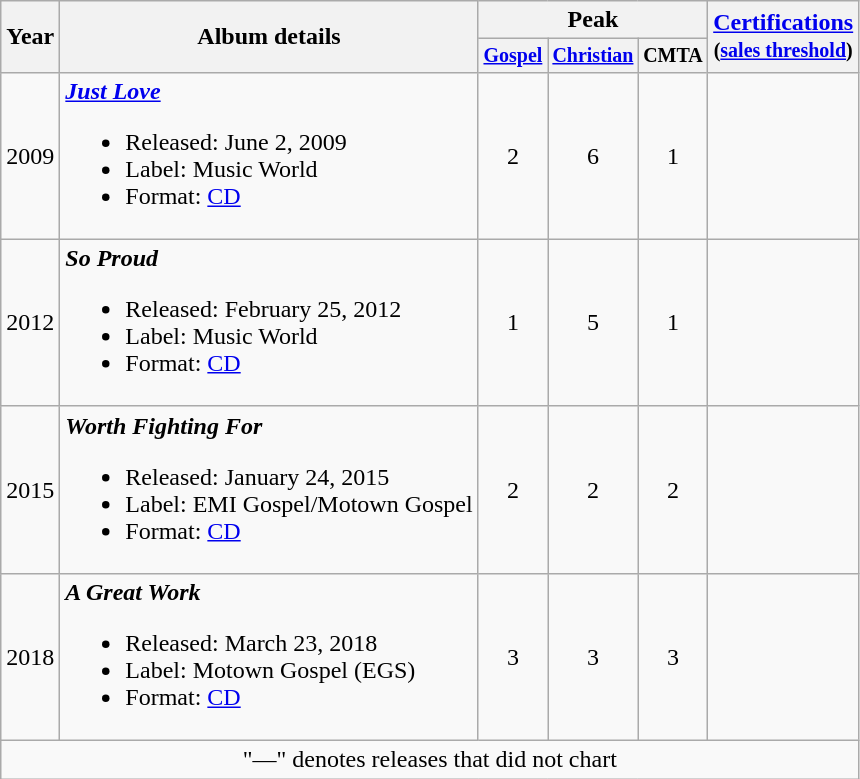<table class="wikitable" style="text-align:center;">
<tr>
<th rowspan="2">Year</th>
<th rowspan="2">Album details</th>
<th colspan="3">Peak</th>
<th rowspan="2"><a href='#'>Certifications</a><br><small>(<a href='#'>sales threshold</a>)</small></th>
</tr>
<tr style="font-size:smaller;">
<th width="40"><a href='#'>Gospel</a></th>
<th width="40"><a href='#'>Christian</a></th>
<th width="40">CMTA</th>
</tr>
<tr>
<td align="left">2009</td>
<td align="left"><strong><em><a href='#'>Just Love</a></em></strong><br><ul><li>Released: June 2, 2009</li><li>Label: Music World</li><li>Format: <a href='#'>CD</a></li></ul></td>
<td>2</td>
<td>6</td>
<td>1</td>
<td align="left"></td>
</tr>
<tr>
<td align="left">2012</td>
<td align="left"><strong><em>So Proud</em></strong><br><ul><li>Released: February 25, 2012</li><li>Label: Music World</li><li>Format: <a href='#'>CD</a></li></ul></td>
<td>1</td>
<td>5</td>
<td>1</td>
<td align="left"></td>
</tr>
<tr>
<td align="left">2015</td>
<td align="left"><strong><em>Worth Fighting For</em></strong><br><ul><li>Released: January 24, 2015</li><li>Label: EMI Gospel/Motown Gospel</li><li>Format: <a href='#'>CD</a></li></ul></td>
<td>2</td>
<td>2</td>
<td>2</td>
<td align="left"></td>
</tr>
<tr>
<td align="left">2018</td>
<td align="left"><strong><em>A Great Work</em></strong><br><ul><li>Released: March 23, 2018</li><li>Label: Motown Gospel (EGS)</li><li>Format: <a href='#'>CD</a></li></ul></td>
<td>3</td>
<td>3</td>
<td>3</td>
</tr>
<tr>
<td colspan="7">"—" denotes releases that did not chart</td>
</tr>
</table>
